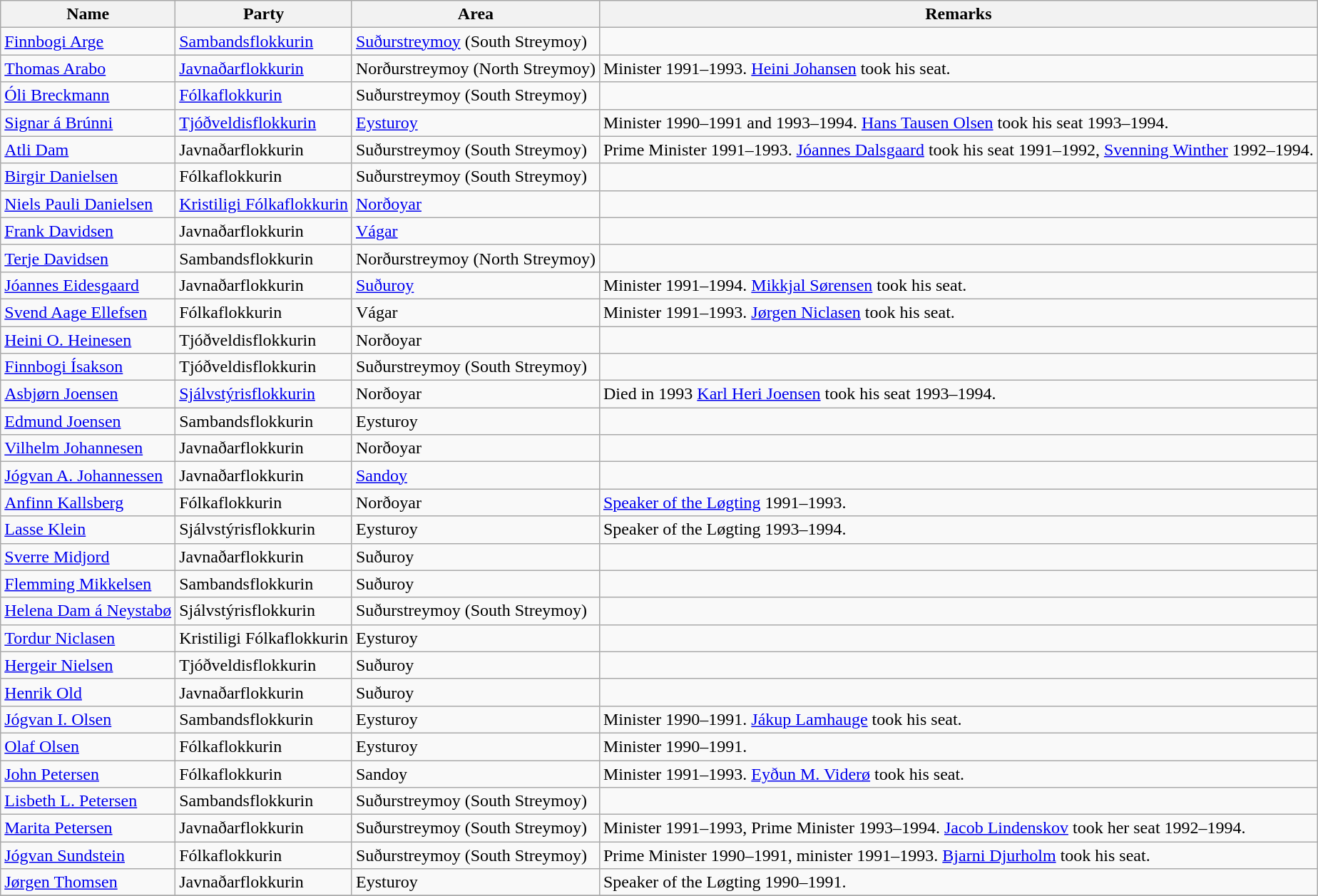<table class="wikitable sortable">
<tr>
<th>Name</th>
<th>Party</th>
<th>Area</th>
<th>Remarks</th>
</tr>
<tr>
<td><a href='#'>Finnbogi Arge</a></td>
<td><a href='#'>Sambandsflokkurin</a></td>
<td><a href='#'>Suðurstreymoy</a> (South Streymoy)</td>
<td></td>
</tr>
<tr>
<td><a href='#'>Thomas Arabo</a></td>
<td><a href='#'>Javnaðarflokkurin</a></td>
<td>Norðurstreymoy (North Streymoy)</td>
<td>Minister 1991–1993. <a href='#'>Heini Johansen</a> took his seat.</td>
</tr>
<tr>
<td><a href='#'>Óli Breckmann</a></td>
<td><a href='#'>Fólkaflokkurin</a></td>
<td>Suðurstreymoy (South Streymoy)</td>
<td></td>
</tr>
<tr>
<td><a href='#'>Signar á Brúnni</a></td>
<td><a href='#'>Tjóðveldisflokkurin</a></td>
<td><a href='#'>Eysturoy</a></td>
<td>Minister 1990–1991 and 1993–1994. <a href='#'>Hans Tausen Olsen</a> took his seat 1993–1994.</td>
</tr>
<tr>
<td><a href='#'>Atli Dam</a></td>
<td>Javnaðarflokkurin</td>
<td>Suðurstreymoy (South Streymoy)</td>
<td>Prime Minister 1991–1993. <a href='#'>Jóannes Dalsgaard</a> took his seat 1991–1992, <a href='#'>Svenning Winther</a> 1992–1994.</td>
</tr>
<tr>
<td><a href='#'>Birgir Danielsen</a></td>
<td>Fólkaflokkurin</td>
<td>Suðurstreymoy (South Streymoy)</td>
<td></td>
</tr>
<tr>
<td><a href='#'>Niels Pauli Danielsen</a></td>
<td><a href='#'>Kristiligi Fólkaflokkurin</a></td>
<td><a href='#'>Norðoyar</a></td>
<td></td>
</tr>
<tr>
<td><a href='#'>Frank Davidsen</a></td>
<td>Javnaðarflokkurin</td>
<td><a href='#'>Vágar</a></td>
<td></td>
</tr>
<tr>
<td><a href='#'>Terje Davidsen</a></td>
<td>Sambandsflokkurin</td>
<td>Norðurstreymoy (North Streymoy)</td>
<td></td>
</tr>
<tr>
<td><a href='#'>Jóannes Eidesgaard</a></td>
<td>Javnaðarflokkurin</td>
<td><a href='#'>Suðuroy</a></td>
<td>Minister 1991–1994. <a href='#'>Mikkjal Sørensen</a> took his seat.</td>
</tr>
<tr>
<td><a href='#'>Svend Aage Ellefsen</a></td>
<td>Fólkaflokkurin</td>
<td>Vágar</td>
<td>Minister 1991–1993. <a href='#'>Jørgen Niclasen</a> took his seat.</td>
</tr>
<tr>
<td><a href='#'>Heini O. Heinesen</a></td>
<td>Tjóðveldisflokkurin</td>
<td>Norðoyar</td>
<td></td>
</tr>
<tr>
<td><a href='#'>Finnbogi Ísakson</a></td>
<td>Tjóðveldisflokkurin</td>
<td>Suðurstreymoy (South Streymoy)</td>
<td></td>
</tr>
<tr>
<td><a href='#'>Asbjørn Joensen</a></td>
<td><a href='#'>Sjálvstýrisflokkurin</a></td>
<td>Norðoyar</td>
<td>Died in 1993 <a href='#'>Karl Heri Joensen</a> took his seat 1993–1994.</td>
</tr>
<tr>
<td><a href='#'>Edmund Joensen</a></td>
<td>Sambandsflokkurin</td>
<td>Eysturoy</td>
<td></td>
</tr>
<tr>
<td><a href='#'>Vilhelm Johannesen</a></td>
<td>Javnaðarflokkurin</td>
<td>Norðoyar</td>
<td></td>
</tr>
<tr>
<td><a href='#'>Jógvan A. Johannessen</a></td>
<td>Javnaðarflokkurin</td>
<td><a href='#'>Sandoy</a></td>
<td></td>
</tr>
<tr>
<td><a href='#'>Anfinn Kallsberg</a></td>
<td>Fólkaflokkurin</td>
<td>Norðoyar</td>
<td><a href='#'>Speaker of the Løgting</a> 1991–1993.</td>
</tr>
<tr>
<td><a href='#'>Lasse Klein</a></td>
<td>Sjálvstýrisflokkurin</td>
<td>Eysturoy</td>
<td>Speaker of the Løgting 1993–1994.</td>
</tr>
<tr>
<td><a href='#'>Sverre Midjord</a></td>
<td>Javnaðarflokkurin</td>
<td>Suðuroy</td>
<td></td>
</tr>
<tr>
<td><a href='#'>Flemming Mikkelsen</a></td>
<td>Sambandsflokkurin</td>
<td>Suðuroy</td>
<td></td>
</tr>
<tr>
<td><a href='#'>Helena Dam á Neystabø</a></td>
<td>Sjálvstýrisflokkurin</td>
<td>Suðurstreymoy (South Streymoy)</td>
<td></td>
</tr>
<tr>
<td><a href='#'>Tordur Niclasen</a></td>
<td>Kristiligi Fólkaflokkurin</td>
<td>Eysturoy</td>
<td></td>
</tr>
<tr>
<td><a href='#'>Hergeir Nielsen</a></td>
<td>Tjóðveldisflokkurin</td>
<td>Suðuroy</td>
<td></td>
</tr>
<tr>
<td><a href='#'>Henrik Old</a></td>
<td>Javnaðarflokkurin</td>
<td>Suðuroy</td>
<td></td>
</tr>
<tr>
<td><a href='#'>Jógvan I. Olsen</a></td>
<td>Sambandsflokkurin</td>
<td>Eysturoy</td>
<td>Minister 1990–1991. <a href='#'>Jákup Lamhauge</a> took his seat.</td>
</tr>
<tr>
<td><a href='#'>Olaf Olsen</a></td>
<td>Fólkaflokkurin</td>
<td>Eysturoy</td>
<td>Minister 1990–1991.</td>
</tr>
<tr>
<td><a href='#'>John Petersen</a></td>
<td>Fólkaflokkurin</td>
<td>Sandoy</td>
<td>Minister 1991–1993. <a href='#'>Eyðun M. Viderø</a> took his seat.</td>
</tr>
<tr>
<td><a href='#'>Lisbeth L. Petersen</a></td>
<td>Sambandsflokkurin</td>
<td>Suðurstreymoy (South Streymoy)</td>
<td></td>
</tr>
<tr>
<td><a href='#'>Marita Petersen</a></td>
<td>Javnaðarflokkurin</td>
<td>Suðurstreymoy (South Streymoy)</td>
<td>Minister 1991–1993, Prime Minister 1993–1994. <a href='#'>Jacob Lindenskov</a> took her seat 1992–1994.</td>
</tr>
<tr>
<td><a href='#'>Jógvan Sundstein</a></td>
<td>Fólkaflokkurin</td>
<td>Suðurstreymoy (South Streymoy)</td>
<td>Prime Minister 1990–1991, minister 1991–1993. <a href='#'>Bjarni Djurholm</a> took his seat.</td>
</tr>
<tr>
<td><a href='#'>Jørgen Thomsen</a></td>
<td>Javnaðarflokkurin</td>
<td>Eysturoy</td>
<td>Speaker of the Løgting 1990–1991.</td>
</tr>
<tr>
</tr>
</table>
